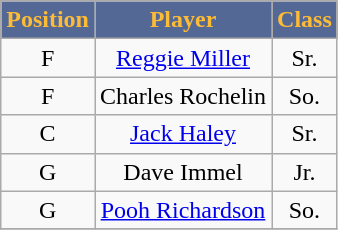<table class="wikitable sortable sortable">
<tr>
<th style="background:#536895; color:#FEBB36">Position</th>
<th style="background:#536895; color:#FEBB36">Player</th>
<th style="background:#536895; color:#FEBB36">Class</th>
</tr>
<tr style="text-align: center">
<td>F</td>
<td><a href='#'>Reggie Miller</a></td>
<td>Sr.</td>
</tr>
<tr style="text-align: center">
<td>F</td>
<td>Charles Rochelin</td>
<td>So.</td>
</tr>
<tr style="text-align: center">
<td>C</td>
<td><a href='#'>Jack Haley</a></td>
<td>Sr.</td>
</tr>
<tr style="text-align: center">
<td>G</td>
<td>Dave Immel</td>
<td>Jr.</td>
</tr>
<tr style="text-align: center">
<td>G</td>
<td><a href='#'>Pooh Richardson</a></td>
<td>So.</td>
</tr>
<tr style="text-align: center">
</tr>
</table>
